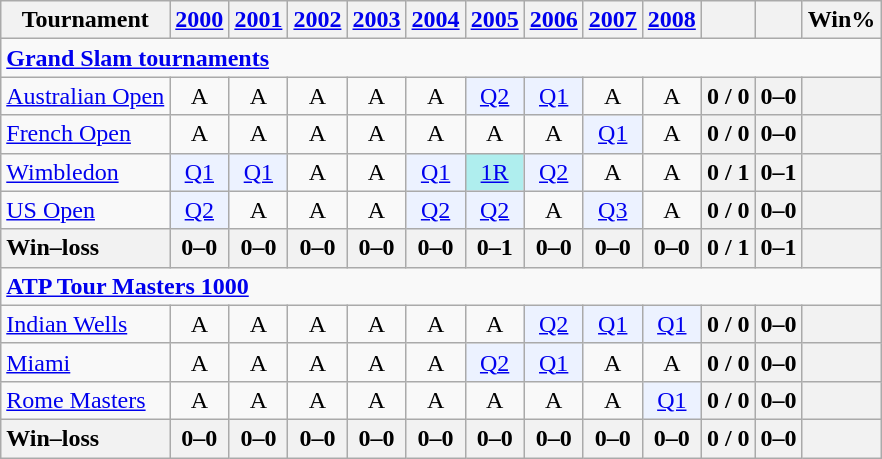<table class=wikitable style=text-align:center>
<tr>
<th>Tournament</th>
<th><a href='#'>2000</a></th>
<th><a href='#'>2001</a></th>
<th><a href='#'>2002</a></th>
<th><a href='#'>2003</a></th>
<th><a href='#'>2004</a></th>
<th><a href='#'>2005</a></th>
<th><a href='#'>2006</a></th>
<th><a href='#'>2007</a></th>
<th><a href='#'>2008</a></th>
<th></th>
<th></th>
<th>Win%</th>
</tr>
<tr>
<td colspan=25 style=text-align:left><a href='#'><strong>Grand Slam tournaments</strong></a></td>
</tr>
<tr>
<td align=left><a href='#'>Australian Open</a></td>
<td>A</td>
<td>A</td>
<td>A</td>
<td>A</td>
<td>A</td>
<td bgcolor=ecf2ff><a href='#'>Q2</a></td>
<td bgcolor=ecf2ff><a href='#'>Q1</a></td>
<td>A</td>
<td>A</td>
<th>0 / 0</th>
<th>0–0</th>
<th></th>
</tr>
<tr>
<td align=left><a href='#'>French Open</a></td>
<td>A</td>
<td>A</td>
<td>A</td>
<td>A</td>
<td>A</td>
<td>A</td>
<td>A</td>
<td bgcolor=ecf2ff><a href='#'>Q1</a></td>
<td>A</td>
<th>0 / 0</th>
<th>0–0</th>
<th></th>
</tr>
<tr>
<td align=left><a href='#'>Wimbledon</a></td>
<td bgcolor=ecf2ff><a href='#'>Q1</a></td>
<td bgcolor=ecf2ff><a href='#'>Q1</a></td>
<td>A</td>
<td>A</td>
<td bgcolor=ecf2ff><a href='#'>Q1</a></td>
<td bgcolor=afeeee><a href='#'>1R</a></td>
<td bgcolor=ecf2ff><a href='#'>Q2</a></td>
<td>A</td>
<td>A</td>
<th>0 / 1</th>
<th>0–1</th>
<th></th>
</tr>
<tr>
<td align=left><a href='#'>US Open</a></td>
<td bgcolor=ecf2ff><a href='#'>Q2</a></td>
<td>A</td>
<td>A</td>
<td>A</td>
<td bgcolor=ecf2ff><a href='#'>Q2</a></td>
<td bgcolor=ecf2ff><a href='#'>Q2</a></td>
<td>A</td>
<td bgcolor=ecf2ff><a href='#'>Q3</a></td>
<td>A</td>
<th>0 / 0</th>
<th>0–0</th>
<th></th>
</tr>
<tr>
<th style=text-align:left><strong>Win–loss</strong></th>
<th>0–0</th>
<th>0–0</th>
<th>0–0</th>
<th>0–0</th>
<th>0–0</th>
<th>0–1</th>
<th>0–0</th>
<th>0–0</th>
<th>0–0</th>
<th>0 / 1</th>
<th>0–1</th>
<th></th>
</tr>
<tr>
<td colspan=25 style=text-align:left><strong><a href='#'>ATP Tour Masters 1000</a></strong></td>
</tr>
<tr>
<td align=left><a href='#'>Indian Wells</a></td>
<td>A</td>
<td>A</td>
<td>A</td>
<td>A</td>
<td>A</td>
<td>A</td>
<td bgcolor=ecf2ff><a href='#'>Q2</a></td>
<td bgcolor=ecf2ff><a href='#'>Q1</a></td>
<td bgcolor=ecf2ff><a href='#'>Q1</a></td>
<th>0 / 0</th>
<th>0–0</th>
<th></th>
</tr>
<tr>
<td align=left><a href='#'>Miami</a></td>
<td>A</td>
<td>A</td>
<td>A</td>
<td>A</td>
<td>A</td>
<td bgcolor=ecf2ff><a href='#'>Q2</a></td>
<td bgcolor=ecf2ff><a href='#'>Q1</a></td>
<td>A</td>
<td>A</td>
<th>0 / 0</th>
<th>0–0</th>
<th></th>
</tr>
<tr>
<td align=left><a href='#'>Rome Masters</a></td>
<td>A</td>
<td>A</td>
<td>A</td>
<td>A</td>
<td>A</td>
<td>A</td>
<td>A</td>
<td>A</td>
<td bgcolor=ecf2ff><a href='#'>Q1</a></td>
<th>0 / 0</th>
<th>0–0</th>
<th></th>
</tr>
<tr>
<th style=text-align:left><strong>Win–loss</strong></th>
<th>0–0</th>
<th>0–0</th>
<th>0–0</th>
<th>0–0</th>
<th>0–0</th>
<th>0–0</th>
<th>0–0</th>
<th>0–0</th>
<th>0–0</th>
<th>0 / 0</th>
<th>0–0</th>
<th></th>
</tr>
</table>
